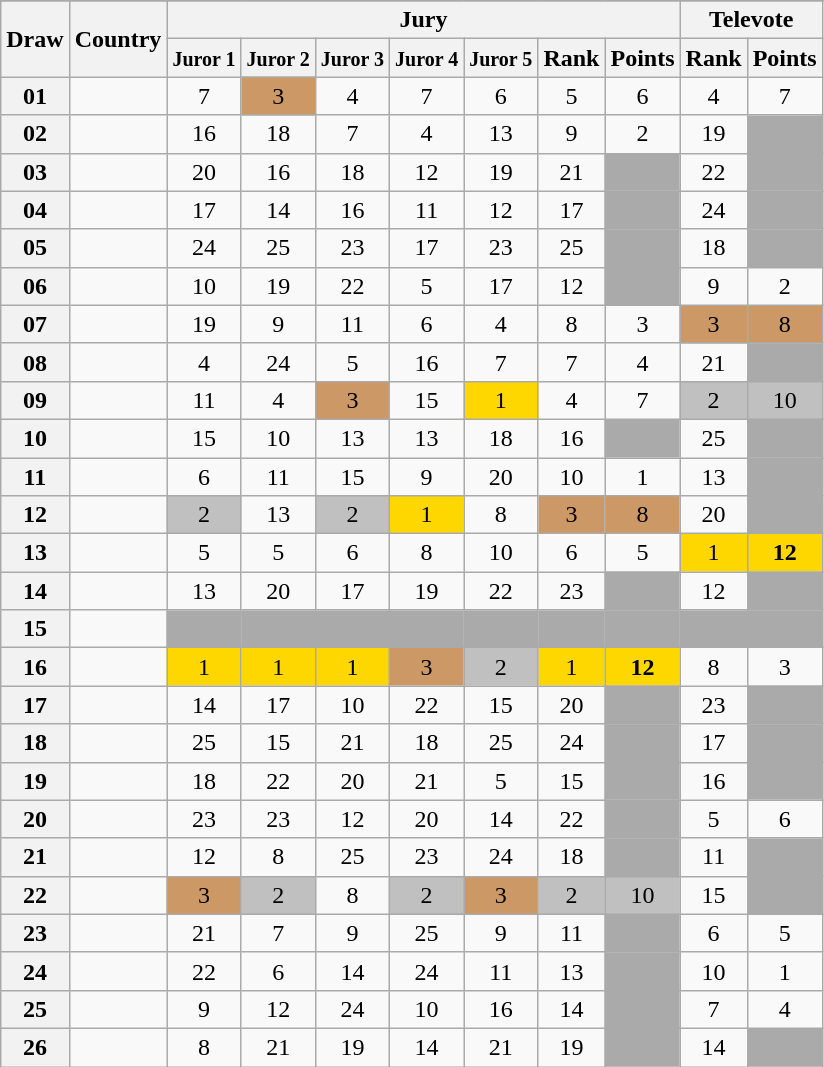<table class="sortable wikitable collapsible plainrowheaders" style="text-align:center;">
<tr>
</tr>
<tr>
<th scope="col" rowspan="2">Draw</th>
<th scope="col" rowspan="2">Country</th>
<th scope="col" colspan="7">Jury</th>
<th scope="col" colspan="2">Televote</th>
</tr>
<tr>
<th scope="col"><small>Juror 1</small></th>
<th scope="col"><small>Juror 2</small></th>
<th scope="col"><small>Juror 3</small></th>
<th scope="col"><small>Juror 4</small></th>
<th scope="col"><small>Juror 5</small></th>
<th scope="col">Rank</th>
<th scope="col">Points</th>
<th scope="col">Rank</th>
<th scope="col">Points</th>
</tr>
<tr>
<th scope="row" style="text-align:center;">01</th>
<td style="text-align:left;"></td>
<td>7</td>
<td style="background:#CC9966;">3</td>
<td>4</td>
<td>7</td>
<td>6</td>
<td>5</td>
<td>6</td>
<td>4</td>
<td>7</td>
</tr>
<tr>
<th scope="row" style="text-align:center;">02</th>
<td style="text-align:left;"></td>
<td>16</td>
<td>18</td>
<td>7</td>
<td>4</td>
<td>13</td>
<td>9</td>
<td>2</td>
<td>19</td>
<td style="background:#AAAAAA;"></td>
</tr>
<tr>
<th scope="row" style="text-align:center;">03</th>
<td style="text-align:left;"></td>
<td>20</td>
<td>16</td>
<td>18</td>
<td>12</td>
<td>19</td>
<td>21</td>
<td style="background:#AAAAAA;"></td>
<td>22</td>
<td style="background:#AAAAAA;"></td>
</tr>
<tr>
<th scope="row" style="text-align:center;">04</th>
<td style="text-align:left;"></td>
<td>17</td>
<td>14</td>
<td>16</td>
<td>11</td>
<td>12</td>
<td>17</td>
<td style="background:#AAAAAA;"></td>
<td>24</td>
<td style="background:#AAAAAA;"></td>
</tr>
<tr>
<th scope="row" style="text-align:center;">05</th>
<td style="text-align:left;"></td>
<td>24</td>
<td>25</td>
<td>23</td>
<td>17</td>
<td>23</td>
<td>25</td>
<td style="background:#AAAAAA;"></td>
<td>18</td>
<td style="background:#AAAAAA;"></td>
</tr>
<tr>
<th scope="row" style="text-align:center;">06</th>
<td style="text-align:left;"></td>
<td>10</td>
<td>19</td>
<td>22</td>
<td>5</td>
<td>17</td>
<td>12</td>
<td style="background:#AAAAAA;"></td>
<td>9</td>
<td>2</td>
</tr>
<tr>
<th scope="row" style="text-align:center;">07</th>
<td style="text-align:left;"></td>
<td>19</td>
<td>9</td>
<td>11</td>
<td>6</td>
<td>4</td>
<td>8</td>
<td>3</td>
<td style="background:#CC9966;">3</td>
<td style="background:#CC9966;">8</td>
</tr>
<tr>
<th scope="row" style="text-align:center;">08</th>
<td style="text-align:left;"></td>
<td>4</td>
<td>24</td>
<td>5</td>
<td>16</td>
<td>7</td>
<td>7</td>
<td>4</td>
<td>21</td>
<td style="background:#AAAAAA;"></td>
</tr>
<tr>
<th scope="row" style="text-align:center;">09</th>
<td style="text-align:left;"></td>
<td>11</td>
<td>4</td>
<td style="background:#CC9966;">3</td>
<td>15</td>
<td style="background:gold;">1</td>
<td>4</td>
<td>7</td>
<td style="background:silver;">2</td>
<td style="background:silver;">10</td>
</tr>
<tr>
<th scope="row" style="text-align:center;">10</th>
<td style="text-align:left;"></td>
<td>15</td>
<td>10</td>
<td>13</td>
<td>13</td>
<td>18</td>
<td>16</td>
<td style="background:#AAAAAA;"></td>
<td>25</td>
<td style="background:#AAAAAA;"></td>
</tr>
<tr>
<th scope="row" style="text-align:center;">11</th>
<td style="text-align:left;"></td>
<td>6</td>
<td>11</td>
<td>15</td>
<td>9</td>
<td>20</td>
<td>10</td>
<td>1</td>
<td>13</td>
<td style="background:#AAAAAA;"></td>
</tr>
<tr>
<th scope="row" style="text-align:center;">12</th>
<td style="text-align:left;"></td>
<td style="background:silver;">2</td>
<td>13</td>
<td style="background:silver;">2</td>
<td style="background:gold;">1</td>
<td>8</td>
<td style="background:#CC9966;">3</td>
<td style="background:#CC9966;">8</td>
<td>20</td>
<td style="background:#AAAAAA;"></td>
</tr>
<tr>
<th scope="row" style="text-align:center;">13</th>
<td style="text-align:left;"></td>
<td>5</td>
<td>5</td>
<td>6</td>
<td>8</td>
<td>10</td>
<td>6</td>
<td>5</td>
<td style="background:gold;">1</td>
<td style="background:gold;"><strong>12</strong></td>
</tr>
<tr>
<th scope="row" style="text-align:center;">14</th>
<td style="text-align:left;"></td>
<td>13</td>
<td>20</td>
<td>17</td>
<td>19</td>
<td>22</td>
<td>23</td>
<td style="background:#AAAAAA;"></td>
<td>12</td>
<td style="background:#AAAAAA;"></td>
</tr>
<tr class="sortbottom">
<th scope="row" style="text-align:center;">15</th>
<td style="text-align:left;"></td>
<td style="background:#AAAAAA;"></td>
<td style="background:#AAAAAA;"></td>
<td style="background:#AAAAAA;"></td>
<td style="background:#AAAAAA;"></td>
<td style="background:#AAAAAA;"></td>
<td style="background:#AAAAAA;"></td>
<td style="background:#AAAAAA;"></td>
<td style="background:#AAAAAA;"></td>
<td style="background:#AAAAAA;"></td>
</tr>
<tr>
<th scope="row" style="text-align:center;">16</th>
<td style="text-align:left;"></td>
<td style="background:gold;">1</td>
<td style="background:gold;">1</td>
<td style="background:gold;">1</td>
<td style="background:#CC9966;">3</td>
<td style="background:silver;">2</td>
<td style="background:gold;">1</td>
<td style="background:gold;"><strong>12</strong></td>
<td>8</td>
<td>3</td>
</tr>
<tr>
<th scope="row" style="text-align:center;">17</th>
<td style="text-align:left;"></td>
<td>14</td>
<td>17</td>
<td>10</td>
<td>22</td>
<td>15</td>
<td>20</td>
<td style="background:#AAAAAA;"></td>
<td>23</td>
<td style="background:#AAAAAA;"></td>
</tr>
<tr>
<th scope="row" style="text-align:center;">18</th>
<td style="text-align:left;"></td>
<td>25</td>
<td>15</td>
<td>21</td>
<td>18</td>
<td>25</td>
<td>24</td>
<td style="background:#AAAAAA;"></td>
<td>17</td>
<td style="background:#AAAAAA;"></td>
</tr>
<tr>
<th scope="row" style="text-align:center;">19</th>
<td style="text-align:left;"></td>
<td>18</td>
<td>22</td>
<td>20</td>
<td>21</td>
<td>5</td>
<td>15</td>
<td style="background:#AAAAAA;"></td>
<td>16</td>
<td style="background:#AAAAAA;"></td>
</tr>
<tr>
<th scope="row" style="text-align:center;">20</th>
<td style="text-align:left;"></td>
<td>23</td>
<td>23</td>
<td>12</td>
<td>20</td>
<td>14</td>
<td>22</td>
<td style="background:#AAAAAA;"></td>
<td>5</td>
<td>6</td>
</tr>
<tr>
<th scope="row" style="text-align:center;">21</th>
<td style="text-align:left;"></td>
<td>12</td>
<td>8</td>
<td>25</td>
<td>23</td>
<td>24</td>
<td>18</td>
<td style="background:#AAAAAA;"></td>
<td>11</td>
<td style="background:#AAAAAA;"></td>
</tr>
<tr>
<th scope="row" style="text-align:center;">22</th>
<td style="text-align:left;"></td>
<td style="background:#CC9966;">3</td>
<td style="background:silver;">2</td>
<td>8</td>
<td style="background:silver;">2</td>
<td style="background:#CC9966;">3</td>
<td style="background:silver;">2</td>
<td style="background:silver;">10</td>
<td>15</td>
<td style="background:#AAAAAA;"></td>
</tr>
<tr>
<th scope="row" style="text-align:center;">23</th>
<td style="text-align:left;"></td>
<td>21</td>
<td>7</td>
<td>9</td>
<td>25</td>
<td>9</td>
<td>11</td>
<td style="background:#AAAAAA;"></td>
<td>6</td>
<td>5</td>
</tr>
<tr>
<th scope="row" style="text-align:center;">24</th>
<td style="text-align:left;"></td>
<td>22</td>
<td>6</td>
<td>14</td>
<td>24</td>
<td>11</td>
<td>13</td>
<td style="background:#AAAAAA;"></td>
<td>10</td>
<td>1</td>
</tr>
<tr>
<th scope="row" style="text-align:center;">25</th>
<td style="text-align:left;"></td>
<td>9</td>
<td>12</td>
<td>24</td>
<td>10</td>
<td>16</td>
<td>14</td>
<td style="background:#AAAAAA;"></td>
<td>7</td>
<td>4</td>
</tr>
<tr>
<th scope="row" style="text-align:center;">26</th>
<td style="text-align:left;"></td>
<td>8</td>
<td>21</td>
<td>19</td>
<td>14</td>
<td>21</td>
<td>19</td>
<td style="background:#AAAAAA;"></td>
<td>14</td>
<td style="background:#AAAAAA;"></td>
</tr>
</table>
